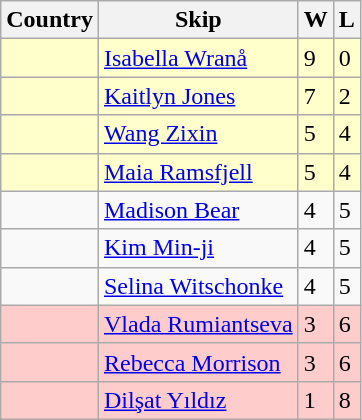<table class=wikitable>
<tr>
<th>Country</th>
<th>Skip</th>
<th>W</th>
<th>L</th>
</tr>
<tr bgcolor=#ffffcc>
<td></td>
<td><a href='#'>Isabella Wranå</a></td>
<td>9</td>
<td>0</td>
</tr>
<tr bgcolor=#ffffcc>
<td></td>
<td><a href='#'>Kaitlyn Jones</a></td>
<td>7</td>
<td>2</td>
</tr>
<tr bgcolor=#ffffcc>
<td></td>
<td><a href='#'>Wang Zixin</a></td>
<td>5</td>
<td>4</td>
</tr>
<tr bgcolor=#ffffcc>
<td></td>
<td><a href='#'>Maia Ramsfjell</a></td>
<td>5</td>
<td>4</td>
</tr>
<tr>
<td></td>
<td><a href='#'>Madison Bear</a></td>
<td>4</td>
<td>5</td>
</tr>
<tr>
<td></td>
<td><a href='#'>Kim Min-ji</a></td>
<td>4</td>
<td>5</td>
</tr>
<tr>
<td></td>
<td><a href='#'>Selina Witschonke</a></td>
<td>4</td>
<td>5</td>
</tr>
<tr bgcolor=#ffcccc>
<td></td>
<td><a href='#'>Vlada Rumiantseva</a></td>
<td>3</td>
<td>6</td>
</tr>
<tr bgcolor=#ffcccc>
<td></td>
<td><a href='#'>Rebecca Morrison</a></td>
<td>3</td>
<td>6</td>
</tr>
<tr bgcolor=#ffcccc>
<td></td>
<td><a href='#'>Dilşat Yıldız</a></td>
<td>1</td>
<td>8</td>
</tr>
</table>
